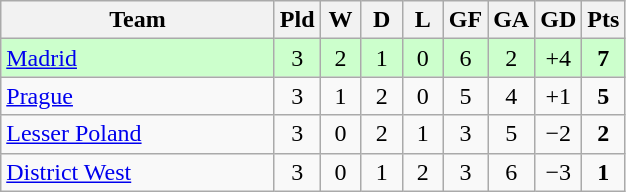<table class="wikitable" style="text-align:center;">
<tr>
<th width=175>Team</th>
<th width=20 abbr="Played">Pld</th>
<th width=20 abbr="Won">W</th>
<th width=20 abbr="Drawn">D</th>
<th width=20 abbr="Lost">L</th>
<th width=20 abbr="Goals for">GF</th>
<th width=20 abbr="Goals against">GA</th>
<th width=20 abbr="Goal difference">GD</th>
<th width=20 abbr="Points">Pts</th>
</tr>
<tr bgcolor=#ccffcc>
<td align=left> <a href='#'>Madrid</a></td>
<td>3</td>
<td>2</td>
<td>1</td>
<td>0</td>
<td>6</td>
<td>2</td>
<td>+4</td>
<td><strong>7</strong></td>
</tr>
<tr>
<td align=left> <a href='#'>Prague</a></td>
<td>3</td>
<td>1</td>
<td>2</td>
<td>0</td>
<td>5</td>
<td>4</td>
<td>+1</td>
<td><strong>5</strong></td>
</tr>
<tr>
<td align=left> <a href='#'>Lesser Poland</a></td>
<td>3</td>
<td>0</td>
<td>2</td>
<td>1</td>
<td>3</td>
<td>5</td>
<td>−2</td>
<td><strong>2</strong></td>
</tr>
<tr>
<td align=left> <a href='#'>District West</a></td>
<td>3</td>
<td>0</td>
<td>1</td>
<td>2</td>
<td>3</td>
<td>6</td>
<td>−3</td>
<td><strong>1</strong></td>
</tr>
</table>
